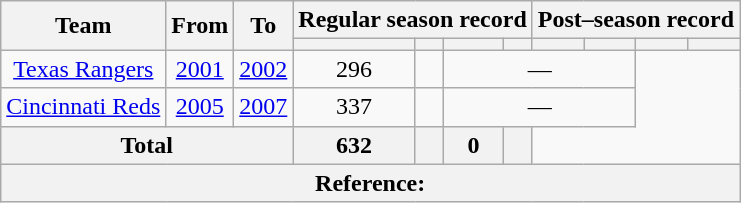<table class="wikitable" Style="text-align: center">
<tr>
<th rowspan="2">Team</th>
<th rowspan="2">From</th>
<th rowspan="2">To</th>
<th colspan="4">Regular season record</th>
<th colspan="4">Post–season record</th>
</tr>
<tr>
<th></th>
<th></th>
<th></th>
<th></th>
<th></th>
<th></th>
<th></th>
<th></th>
</tr>
<tr>
<td><a href='#'>Texas Rangers</a></td>
<td><a href='#'>2001</a></td>
<td><a href='#'>2002</a></td>
<td>296</td>
<td></td>
<td colspan="4">—</td>
</tr>
<tr>
<td><a href='#'>Cincinnati Reds</a></td>
<td><a href='#'>2005</a></td>
<td><a href='#'>2007</a></td>
<td>337</td>
<td></td>
<td colspan="4">—</td>
</tr>
<tr>
<th colspan="3">Total</th>
<th>632</th>
<th></th>
<th>0</th>
<th></th>
</tr>
<tr>
<th colspan="11">Reference:</th>
</tr>
</table>
